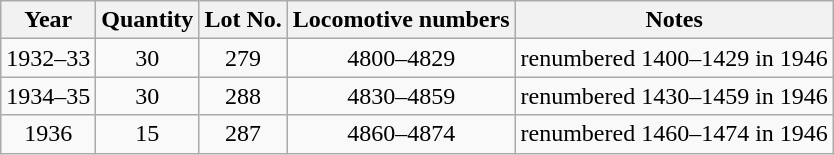<table class="wikitable" style="text-align:center">
<tr>
<th>Year</th>
<th>Quantity</th>
<th>Lot No.</th>
<th>Locomotive numbers</th>
<th>Notes</th>
</tr>
<tr>
<td>1932–33</td>
<td>30</td>
<td>279</td>
<td>4800–4829</td>
<td align=left>renumbered 1400–1429 in 1946</td>
</tr>
<tr>
<td>1934–35</td>
<td>30</td>
<td>288</td>
<td>4830–4859</td>
<td align=left>renumbered 1430–1459 in 1946</td>
</tr>
<tr>
<td>1936</td>
<td>15</td>
<td>287</td>
<td>4860–4874</td>
<td align=left>renumbered 1460–1474 in 1946</td>
</tr>
</table>
